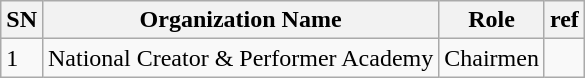<table class="wikitable sortable">
<tr>
<th>SN</th>
<th>Organization Name</th>
<th>Role</th>
<th>ref</th>
</tr>
<tr>
<td>1</td>
<td>National Creator & Performer Academy</td>
<td>Chairmen</td>
<td></td>
</tr>
</table>
